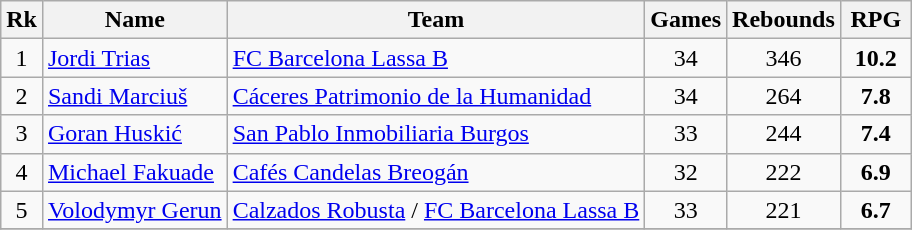<table class="wikitable" style="text-align: center;">
<tr>
<th>Rk</th>
<th>Name</th>
<th>Team</th>
<th>Games</th>
<th>Rebounds</th>
<th width=40>RPG</th>
</tr>
<tr>
<td>1</td>
<td align="left"> <a href='#'>Jordi Trias</a></td>
<td align="left"><a href='#'>FC Barcelona Lassa B</a></td>
<td>34</td>
<td>346</td>
<td><strong>10.2</strong></td>
</tr>
<tr>
<td>2</td>
<td align="left"> <a href='#'>Sandi Marciuš</a></td>
<td align="left"><a href='#'>Cáceres Patrimonio de la Humanidad</a></td>
<td>34</td>
<td>264</td>
<td><strong>7.8</strong></td>
</tr>
<tr>
<td>3</td>
<td align="left"> <a href='#'>Goran Huskić</a></td>
<td align="left"><a href='#'>San Pablo Inmobiliaria Burgos</a></td>
<td>33</td>
<td>244</td>
<td><strong>7.4</strong></td>
</tr>
<tr>
<td>4</td>
<td align="left"> <a href='#'>Michael Fakuade</a></td>
<td align="left"><a href='#'>Cafés Candelas Breogán</a></td>
<td>32</td>
<td>222</td>
<td><strong>6.9</strong></td>
</tr>
<tr>
<td>5</td>
<td align="left"> <a href='#'>Volodymyr Gerun</a></td>
<td align="left"><a href='#'>Calzados Robusta</a> / <a href='#'>FC Barcelona Lassa B</a></td>
<td>33</td>
<td>221</td>
<td><strong>6.7</strong></td>
</tr>
<tr>
</tr>
</table>
